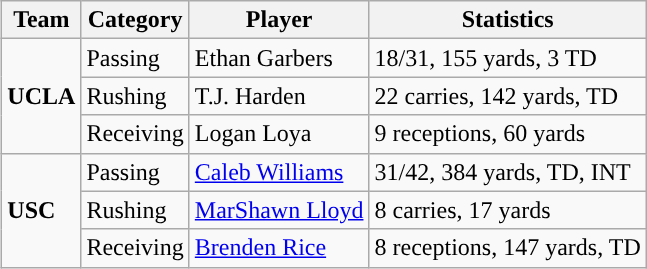<table class="wikitable" style="float: right;">
<tr>
<th>Team</th>
<th>Category</th>
<th>Player</th>
<th>Statistics</th>
</tr>
<tr>
<td rowspan=3><strong>UCLA</strong></td>
<td>Passing</td>
<td>Ethan Garbers</td>
<td>18/31, 155 yards, 3 TD</td>
</tr>
<tr>
<td>Rushing</td>
<td>T.J. Harden</td>
<td>22 carries, 142 yards, TD</td>
</tr>
<tr>
<td>Receiving</td>
<td>Logan Loya</td>
<td>9 receptions, 60 yards</td>
</tr>
<tr>
<td rowspan=3><strong>USC</strong></td>
<td>Passing</td>
<td><a href='#'>Caleb Williams</a></td>
<td>31/42, 384 yards, TD, INT</td>
</tr>
<tr>
<td>Rushing</td>
<td><a href='#'>MarShawn Lloyd</a></td>
<td>8 carries, 17 yards</td>
</tr>
<tr>
<td>Receiving</td>
<td><a href='#'>Brenden Rice</a></td>
<td>8 receptions, 147 yards, TD</td>
</tr>
</table>
